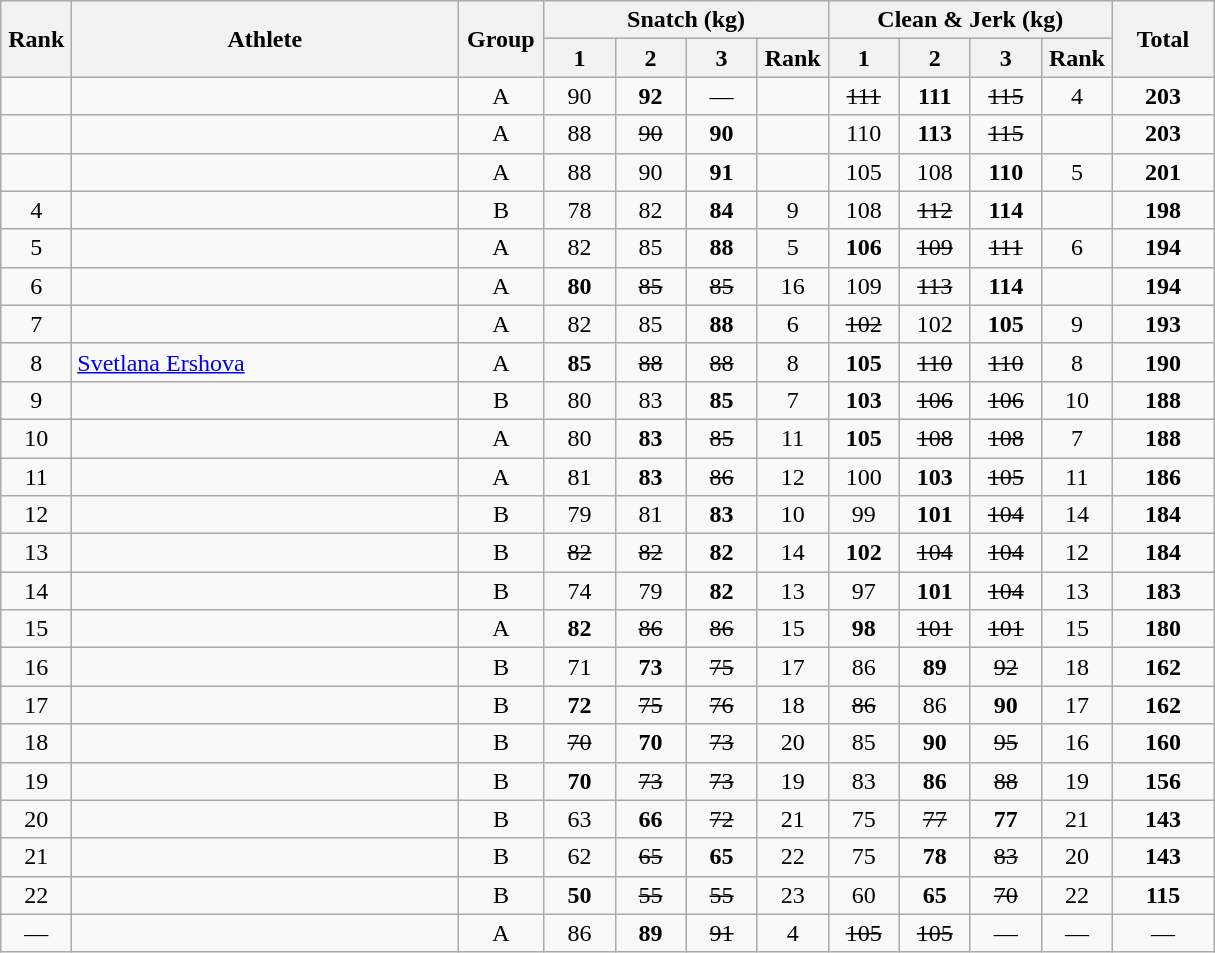<table class = "wikitable" style="text-align:center;">
<tr>
<th rowspan=2 width=40>Rank</th>
<th rowspan=2 width=250>Athlete</th>
<th rowspan=2 width=50>Group</th>
<th colspan=4>Snatch (kg)</th>
<th colspan=4>Clean & Jerk (kg)</th>
<th rowspan=2 width=60>Total</th>
</tr>
<tr>
<th width=40>1</th>
<th width=40>2</th>
<th width=40>3</th>
<th width=40>Rank</th>
<th width=40>1</th>
<th width=40>2</th>
<th width=40>3</th>
<th width=40>Rank</th>
</tr>
<tr>
<td></td>
<td align=left></td>
<td>A</td>
<td>90</td>
<td><strong>92</strong></td>
<td>—</td>
<td></td>
<td><s>111</s></td>
<td><strong>111</strong></td>
<td><s>115</s></td>
<td>4</td>
<td><strong>203</strong></td>
</tr>
<tr>
<td></td>
<td align=left></td>
<td>A</td>
<td>88</td>
<td><s>90</s></td>
<td><strong>90</strong></td>
<td></td>
<td>110</td>
<td><strong>113</strong></td>
<td><s>115</s></td>
<td></td>
<td><strong>203</strong></td>
</tr>
<tr>
<td></td>
<td align=left></td>
<td>A</td>
<td>88</td>
<td>90</td>
<td><strong>91</strong></td>
<td></td>
<td>105</td>
<td>108</td>
<td><strong>110</strong></td>
<td>5</td>
<td><strong>201</strong></td>
</tr>
<tr>
<td>4</td>
<td align=left></td>
<td>B</td>
<td>78</td>
<td>82</td>
<td><strong>84</strong></td>
<td>9</td>
<td>108</td>
<td><s>112</s></td>
<td><strong>114</strong></td>
<td></td>
<td><strong>198</strong></td>
</tr>
<tr>
<td>5</td>
<td align=left></td>
<td>A</td>
<td>82</td>
<td>85</td>
<td><strong>88</strong></td>
<td>5</td>
<td><strong>106</strong></td>
<td><s>109</s></td>
<td><s>111</s></td>
<td>6</td>
<td><strong>194</strong></td>
</tr>
<tr>
<td>6</td>
<td align=left></td>
<td>A</td>
<td><strong>80</strong></td>
<td><s>85</s></td>
<td><s>85</s></td>
<td>16</td>
<td>109</td>
<td><s>113</s></td>
<td><strong>114</strong></td>
<td></td>
<td><strong>194</strong></td>
</tr>
<tr>
<td>7</td>
<td align=left></td>
<td>A</td>
<td>82</td>
<td>85</td>
<td><strong>88</strong></td>
<td>6</td>
<td><s>102</s></td>
<td>102</td>
<td><strong>105</strong></td>
<td>9</td>
<td><strong>193</strong></td>
</tr>
<tr>
<td>8</td>
<td align=left> <a href='#'>Svetlana Ershova</a> </td>
<td>A</td>
<td><strong>85</strong></td>
<td><s>88</s></td>
<td><s>88</s></td>
<td>8</td>
<td><strong>105</strong></td>
<td><s>110</s></td>
<td><s>110</s></td>
<td>8</td>
<td><strong>190</strong></td>
</tr>
<tr>
<td>9</td>
<td align=left></td>
<td>B</td>
<td>80</td>
<td>83</td>
<td><strong>85</strong></td>
<td>7</td>
<td><strong>103</strong></td>
<td><s>106</s></td>
<td><s>106</s></td>
<td>10</td>
<td><strong>188</strong></td>
</tr>
<tr>
<td>10</td>
<td align=left></td>
<td>A</td>
<td>80</td>
<td><strong>83</strong></td>
<td><s>85</s></td>
<td>11</td>
<td><strong>105</strong></td>
<td><s>108</s></td>
<td><s>108</s></td>
<td>7</td>
<td><strong>188</strong></td>
</tr>
<tr>
<td>11</td>
<td align=left></td>
<td>A</td>
<td>81</td>
<td><strong>83</strong></td>
<td><s>86</s></td>
<td>12</td>
<td>100</td>
<td><strong>103</strong></td>
<td><s>105</s></td>
<td>11</td>
<td><strong>186</strong></td>
</tr>
<tr>
<td>12</td>
<td align=left></td>
<td>B</td>
<td>79</td>
<td>81</td>
<td><strong>83</strong></td>
<td>10</td>
<td>99</td>
<td><strong>101</strong></td>
<td><s>104</s></td>
<td>14</td>
<td><strong>184</strong></td>
</tr>
<tr>
<td>13</td>
<td align=left></td>
<td>B</td>
<td><s>82</s></td>
<td><s>82</s></td>
<td><strong>82</strong></td>
<td>14</td>
<td><strong>102</strong></td>
<td><s>104</s></td>
<td><s>104</s></td>
<td>12</td>
<td><strong>184</strong></td>
</tr>
<tr>
<td>14</td>
<td align=left></td>
<td>B</td>
<td>74</td>
<td>79</td>
<td><strong>82</strong></td>
<td>13</td>
<td>97</td>
<td><strong>101</strong></td>
<td><s>104</s></td>
<td>13</td>
<td><strong>183</strong></td>
</tr>
<tr>
<td>15</td>
<td align=left></td>
<td>A</td>
<td><strong>82</strong></td>
<td><s>86</s></td>
<td><s>86</s></td>
<td>15</td>
<td><strong>98</strong></td>
<td><s>101</s></td>
<td><s>101</s></td>
<td>15</td>
<td><strong>180</strong></td>
</tr>
<tr>
<td>16</td>
<td align=left></td>
<td>B</td>
<td>71</td>
<td><strong>73</strong></td>
<td><s>75</s></td>
<td>17</td>
<td>86</td>
<td><strong>89</strong></td>
<td><s>92</s></td>
<td>18</td>
<td><strong>162</strong></td>
</tr>
<tr>
<td>17</td>
<td align=left></td>
<td>B</td>
<td><strong>72</strong></td>
<td><s>75</s></td>
<td><s>76</s></td>
<td>18</td>
<td><s>86</s></td>
<td>86</td>
<td><strong>90</strong></td>
<td>17</td>
<td><strong>162</strong></td>
</tr>
<tr>
<td>18</td>
<td align=left></td>
<td>B</td>
<td><s>70</s></td>
<td><strong>70</strong></td>
<td><s>73</s></td>
<td>20</td>
<td>85</td>
<td><strong>90</strong></td>
<td><s>95</s></td>
<td>16</td>
<td><strong>160</strong></td>
</tr>
<tr>
<td>19</td>
<td align=left></td>
<td>B</td>
<td><strong>70</strong></td>
<td><s>73</s></td>
<td><s>73</s></td>
<td>19</td>
<td>83</td>
<td><strong>86</strong></td>
<td><s>88</s></td>
<td>19</td>
<td><strong>156</strong></td>
</tr>
<tr>
<td>20</td>
<td align=left></td>
<td>B</td>
<td>63</td>
<td><strong>66</strong></td>
<td><s>72</s></td>
<td>21</td>
<td>75</td>
<td><s>77</s></td>
<td><strong>77</strong></td>
<td>21</td>
<td><strong>143</strong></td>
</tr>
<tr>
<td>21</td>
<td align=left></td>
<td>B</td>
<td>62</td>
<td><s>65</s></td>
<td><strong>65</strong></td>
<td>22</td>
<td>75</td>
<td><strong>78</strong></td>
<td><s>83</s></td>
<td>20</td>
<td><strong>143</strong></td>
</tr>
<tr>
<td>22</td>
<td align=left></td>
<td>B</td>
<td><strong>50</strong></td>
<td><s>55</s></td>
<td><s>55</s></td>
<td>23</td>
<td>60</td>
<td><strong>65</strong></td>
<td><s>70</s></td>
<td>22</td>
<td><strong>115</strong></td>
</tr>
<tr>
<td>—</td>
<td align=left></td>
<td>A</td>
<td>86</td>
<td><strong>89</strong></td>
<td><s>91</s></td>
<td>4</td>
<td><s>105</s></td>
<td><s>105</s></td>
<td>—</td>
<td>—</td>
<td>—</td>
</tr>
</table>
